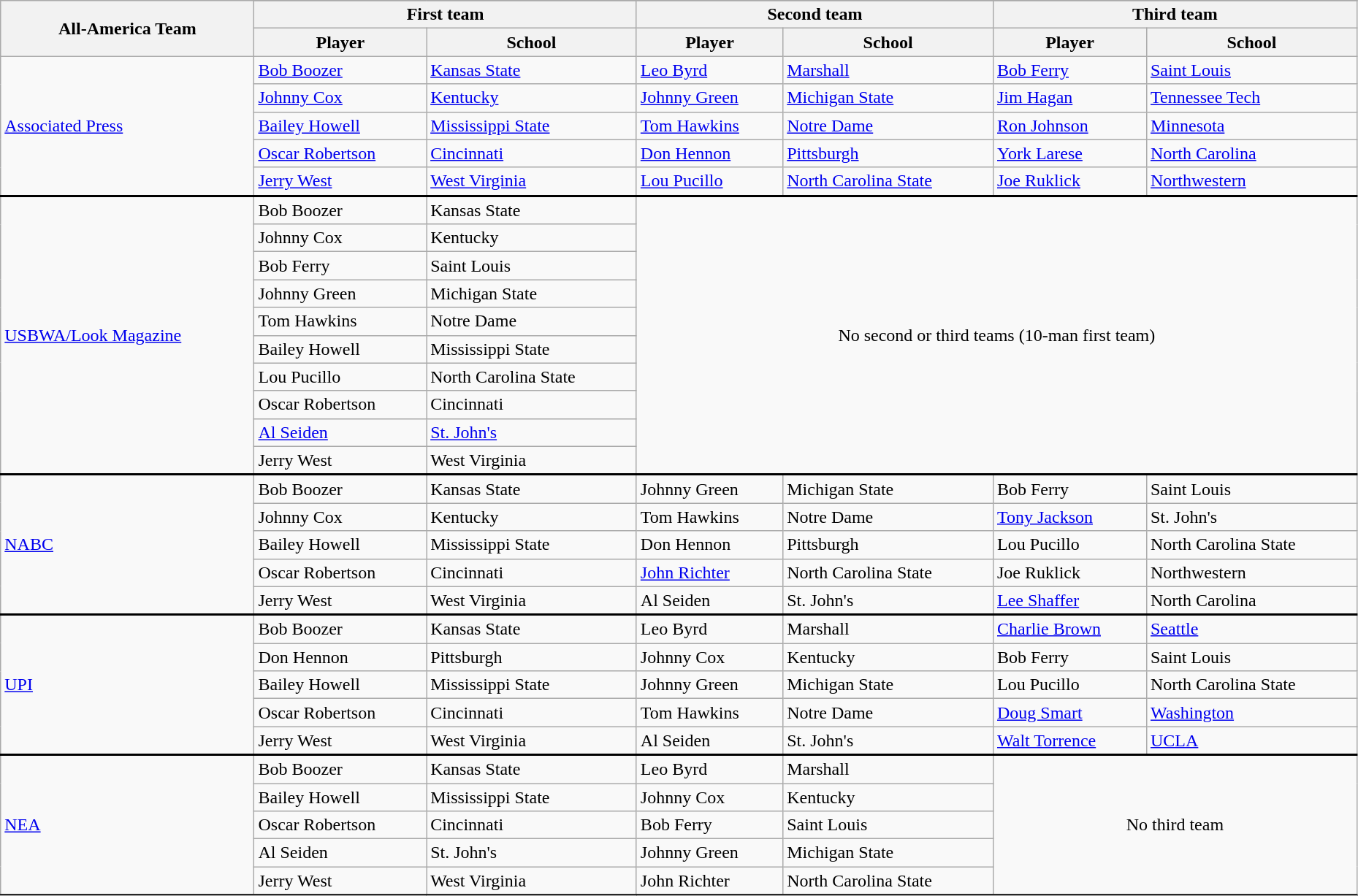<table class="wikitable" style="width:98%;">
<tr>
<th rowspan=3>All-America Team</th>
</tr>
<tr>
<th colspan=2>First team</th>
<th colspan=2>Second team</th>
<th colspan=2>Third team</th>
</tr>
<tr>
<th>Player</th>
<th>School</th>
<th>Player</th>
<th>School</th>
<th>Player</th>
<th>School</th>
</tr>
<tr>
<td rowspan=5><a href='#'>Associated Press</a></td>
<td><a href='#'>Bob Boozer</a></td>
<td><a href='#'>Kansas State</a></td>
<td><a href='#'>Leo Byrd</a></td>
<td><a href='#'>Marshall</a></td>
<td><a href='#'>Bob Ferry</a></td>
<td><a href='#'>Saint Louis</a></td>
</tr>
<tr>
<td><a href='#'>Johnny Cox</a></td>
<td><a href='#'>Kentucky</a></td>
<td><a href='#'>Johnny Green</a></td>
<td><a href='#'>Michigan State</a></td>
<td><a href='#'>Jim Hagan</a></td>
<td><a href='#'>Tennessee Tech</a></td>
</tr>
<tr>
<td><a href='#'>Bailey Howell</a></td>
<td><a href='#'>Mississippi State</a></td>
<td><a href='#'>Tom Hawkins</a></td>
<td><a href='#'>Notre Dame</a></td>
<td><a href='#'>Ron Johnson</a></td>
<td><a href='#'>Minnesota</a></td>
</tr>
<tr>
<td><a href='#'>Oscar Robertson</a></td>
<td><a href='#'>Cincinnati</a></td>
<td><a href='#'>Don Hennon</a></td>
<td><a href='#'>Pittsburgh</a></td>
<td><a href='#'>York Larese</a></td>
<td><a href='#'>North Carolina</a></td>
</tr>
<tr>
<td><a href='#'>Jerry West</a></td>
<td><a href='#'>West Virginia</a></td>
<td><a href='#'>Lou Pucillo</a></td>
<td><a href='#'>North Carolina State</a></td>
<td><a href='#'>Joe Ruklick</a></td>
<td><a href='#'>Northwestern</a></td>
</tr>
<tr style = "border-top:2px solid black;">
<td rowspan=10><a href='#'>USBWA/Look Magazine</a></td>
<td>Bob Boozer</td>
<td>Kansas State</td>
<td rowspan=10 colspan=6 align=center>No second or third teams (10-man first team)</td>
</tr>
<tr>
<td>Johnny Cox</td>
<td>Kentucky</td>
</tr>
<tr>
<td>Bob Ferry</td>
<td>Saint Louis</td>
</tr>
<tr>
<td>Johnny Green</td>
<td>Michigan State</td>
</tr>
<tr>
<td>Tom Hawkins</td>
<td>Notre Dame</td>
</tr>
<tr>
<td>Bailey Howell</td>
<td>Mississippi State</td>
</tr>
<tr>
<td>Lou Pucillo</td>
<td>North Carolina State</td>
</tr>
<tr>
<td>Oscar Robertson</td>
<td>Cincinnati</td>
</tr>
<tr>
<td><a href='#'>Al Seiden</a></td>
<td><a href='#'>St. John's</a></td>
</tr>
<tr>
<td>Jerry West</td>
<td>West Virginia</td>
</tr>
<tr style = "border-top:2px solid black;">
<td rowspan=5><a href='#'>NABC</a></td>
<td>Bob Boozer</td>
<td>Kansas State</td>
<td>Johnny Green</td>
<td>Michigan State</td>
<td>Bob Ferry</td>
<td>Saint Louis</td>
</tr>
<tr>
<td>Johnny Cox</td>
<td>Kentucky</td>
<td>Tom Hawkins</td>
<td>Notre Dame</td>
<td><a href='#'>Tony Jackson</a></td>
<td>St. John's</td>
</tr>
<tr>
<td>Bailey Howell</td>
<td>Mississippi State</td>
<td>Don Hennon</td>
<td>Pittsburgh</td>
<td>Lou Pucillo</td>
<td>North Carolina State</td>
</tr>
<tr>
<td>Oscar Robertson</td>
<td>Cincinnati</td>
<td><a href='#'>John Richter</a></td>
<td>North Carolina State</td>
<td>Joe Ruklick</td>
<td>Northwestern</td>
</tr>
<tr>
<td>Jerry West</td>
<td>West Virginia</td>
<td>Al Seiden</td>
<td>St. John's</td>
<td><a href='#'>Lee Shaffer</a></td>
<td>North Carolina</td>
</tr>
<tr style = "border-top:2px solid black;">
<td rowspan=5><a href='#'>UPI</a></td>
<td>Bob Boozer</td>
<td>Kansas State</td>
<td>Leo Byrd</td>
<td>Marshall</td>
<td><a href='#'>Charlie Brown</a></td>
<td><a href='#'>Seattle</a></td>
</tr>
<tr>
<td>Don Hennon</td>
<td>Pittsburgh</td>
<td>Johnny Cox</td>
<td>Kentucky</td>
<td>Bob Ferry</td>
<td>Saint Louis</td>
</tr>
<tr>
<td>Bailey Howell</td>
<td>Mississippi State</td>
<td>Johnny Green</td>
<td>Michigan State</td>
<td>Lou Pucillo</td>
<td>North Carolina State</td>
</tr>
<tr>
<td>Oscar Robertson</td>
<td>Cincinnati</td>
<td>Tom Hawkins</td>
<td>Notre Dame</td>
<td><a href='#'>Doug Smart</a></td>
<td><a href='#'>Washington</a></td>
</tr>
<tr>
<td>Jerry West</td>
<td>West Virginia</td>
<td>Al Seiden</td>
<td>St. John's</td>
<td><a href='#'>Walt Torrence</a></td>
<td><a href='#'>UCLA</a></td>
</tr>
<tr style = "border-top:2px solid black;">
<td rowspan=5><a href='#'>NEA</a></td>
<td>Bob Boozer</td>
<td>Kansas State</td>
<td>Leo Byrd</td>
<td>Marshall</td>
<td rowspan=5 colspan=3 align=center>No third team</td>
</tr>
<tr>
<td>Bailey Howell</td>
<td>Mississippi State</td>
<td>Johnny Cox</td>
<td>Kentucky</td>
</tr>
<tr>
<td>Oscar Robertson</td>
<td>Cincinnati</td>
<td>Bob Ferry</td>
<td>Saint Louis</td>
</tr>
<tr>
<td>Al Seiden</td>
<td>St. John's</td>
<td>Johnny Green</td>
<td>Michigan State</td>
</tr>
<tr>
<td>Jerry West</td>
<td>West Virginia</td>
<td>John Richter</td>
<td>North Carolina State</td>
</tr>
<tr style = "border-top:2px solid black;">
</tr>
</table>
